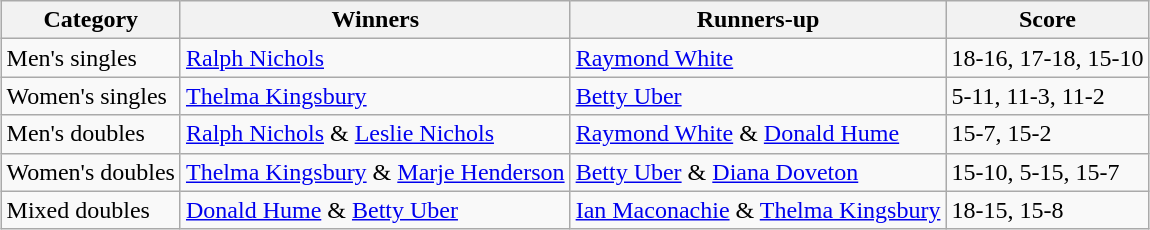<table class=wikitable style="margin:auto;">
<tr>
<th>Category</th>
<th>Winners</th>
<th>Runners-up</th>
<th>Score</th>
</tr>
<tr>
<td>Men's singles</td>
<td> <a href='#'>Ralph Nichols</a></td>
<td> <a href='#'>Raymond White</a></td>
<td>18-16, 17-18, 15-10</td>
</tr>
<tr>
<td>Women's singles</td>
<td> <a href='#'>Thelma Kingsbury</a></td>
<td> <a href='#'>Betty Uber</a></td>
<td>5-11, 11-3, 11-2</td>
</tr>
<tr>
<td>Men's doubles</td>
<td> <a href='#'>Ralph Nichols</a> & <a href='#'>Leslie Nichols</a></td>
<td> <a href='#'>Raymond White</a> & <a href='#'>Donald Hume</a></td>
<td>15-7, 15-2</td>
</tr>
<tr>
<td>Women's doubles</td>
<td> <a href='#'>Thelma Kingsbury</a> & <a href='#'>Marje Henderson</a></td>
<td> <a href='#'>Betty Uber</a> & <a href='#'>Diana Doveton</a></td>
<td>15-10, 5-15, 15-7</td>
</tr>
<tr>
<td>Mixed doubles</td>
<td> <a href='#'>Donald Hume</a> & <a href='#'>Betty Uber</a></td>
<td> <a href='#'>Ian Maconachie</a> &  <a href='#'>Thelma Kingsbury</a></td>
<td>18-15, 15-8</td>
</tr>
</table>
